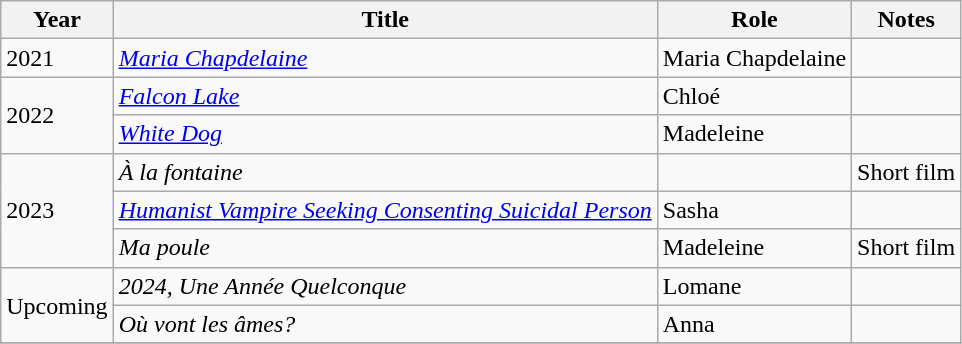<table class="wikitable sortable">
<tr>
<th>Year</th>
<th>Title</th>
<th>Role</th>
<th scope="col" class="unsortable">Notes</th>
</tr>
<tr>
<td>2021</td>
<td><em><a href='#'>Maria Chapdelaine</a></em></td>
<td>Maria Chapdelaine</td>
<td></td>
</tr>
<tr>
<td rowspan="2">2022</td>
<td><em><a href='#'>Falcon Lake</a></em></td>
<td>Chloé</td>
<td></td>
</tr>
<tr>
<td><em><a href='#'>White Dog</a></em></td>
<td>Madeleine</td>
<td></td>
</tr>
<tr>
<td rowspan="3">2023</td>
<td><em>À la fontaine</em></td>
<td></td>
<td>Short film</td>
</tr>
<tr>
<td><em><a href='#'>Humanist Vampire Seeking Consenting Suicidal Person</a></em></td>
<td>Sasha</td>
<td></td>
</tr>
<tr>
<td><em>Ma poule</em></td>
<td>Madeleine</td>
<td>Short film</td>
</tr>
<tr>
<td rowspan="2">Upcoming</td>
<td><em>2024, Une Année Quelconque</em></td>
<td>Lomane</td>
<td></td>
</tr>
<tr>
<td><em>Où vont les âmes?</em></td>
<td>Anna</td>
<td></td>
</tr>
<tr>
</tr>
</table>
